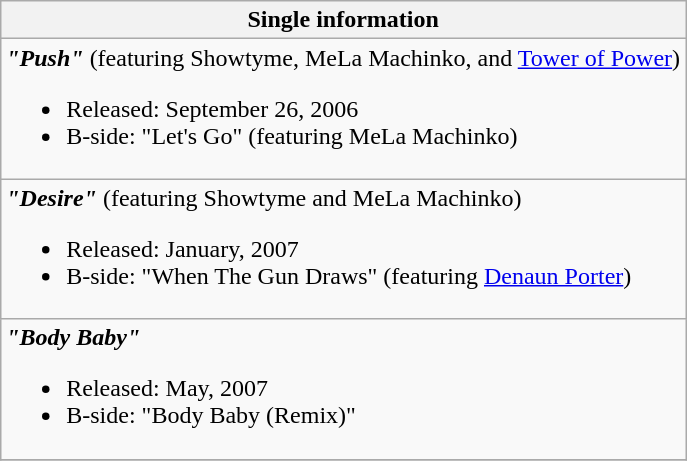<table class="wikitable">
<tr>
<th>Single information</th>
</tr>
<tr>
<td><strong><em>"Push"</em></strong> (featuring Showtyme, MeLa Machinko, and <a href='#'>Tower of Power</a>)<br><ul><li>Released: September 26, 2006</li><li>B-side: "Let's Go" (featuring MeLa Machinko)</li></ul></td>
</tr>
<tr>
<td><strong><em>"Desire"</em></strong> (featuring Showtyme and MeLa Machinko)<br><ul><li>Released: January, 2007</li><li>B-side: "When The Gun Draws" (featuring <a href='#'>Denaun Porter</a>)</li></ul></td>
</tr>
<tr>
<td><strong><em>"Body Baby"</em></strong><br><ul><li>Released: May, 2007</li><li>B-side: "Body Baby (Remix)"</li></ul></td>
</tr>
<tr>
</tr>
</table>
